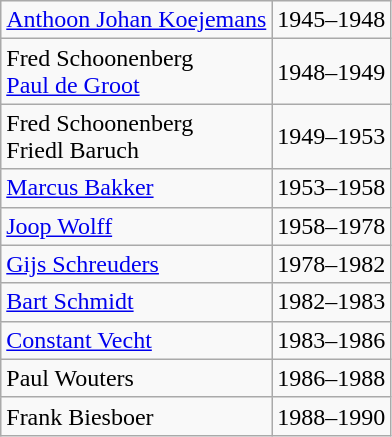<table class="wikitable">
<tr>
<td><a href='#'>Anthoon Johan Koejemans</a></td>
<td>1945–1948</td>
</tr>
<tr>
<td>Fred Schoonenberg<br><a href='#'>Paul de Groot</a></td>
<td>1948–1949</td>
</tr>
<tr>
<td>Fred Schoonenberg<br>Friedl Baruch</td>
<td>1949–1953</td>
</tr>
<tr>
<td><a href='#'>Marcus Bakker</a></td>
<td>1953–1958</td>
</tr>
<tr>
<td><a href='#'>Joop Wolff</a></td>
<td>1958–1978</td>
</tr>
<tr>
<td><a href='#'>Gijs Schreuders</a></td>
<td>1978–1982</td>
</tr>
<tr>
<td><a href='#'>Bart Schmidt</a></td>
<td>1982–1983</td>
</tr>
<tr>
<td><a href='#'>Constant Vecht</a></td>
<td>1983–1986</td>
</tr>
<tr>
<td>Paul Wouters</td>
<td>1986–1988</td>
</tr>
<tr>
<td>Frank Biesboer</td>
<td>1988–1990</td>
</tr>
</table>
